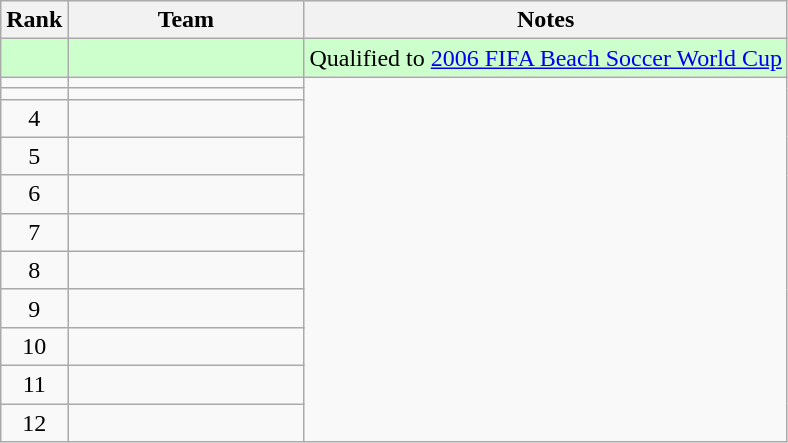<table class="wikitable" style="text-align: center; font-size: 100%;">
<tr>
<th>Rank</th>
<th width=150>Team</th>
<th>Notes</th>
</tr>
<tr bgcolor="#ccffcc">
<td></td>
<td align=left><strong></strong></td>
<td>Qualified to <a href='#'>2006 FIFA Beach Soccer World Cup</a></td>
</tr>
<tr>
<td></td>
<td align=left></td>
<td rowspan=11></td>
</tr>
<tr>
<td></td>
<td align=left></td>
</tr>
<tr>
<td>4</td>
<td align=left></td>
</tr>
<tr>
<td>5</td>
<td align=left></td>
</tr>
<tr>
<td>6</td>
<td align=left></td>
</tr>
<tr>
<td>7</td>
<td align=left></td>
</tr>
<tr>
<td>8</td>
<td align=left></td>
</tr>
<tr>
<td>9</td>
<td align=left></td>
</tr>
<tr>
<td>10</td>
<td align=left></td>
</tr>
<tr>
<td>11</td>
<td align=left></td>
</tr>
<tr>
<td>12</td>
<td align=left></td>
</tr>
</table>
